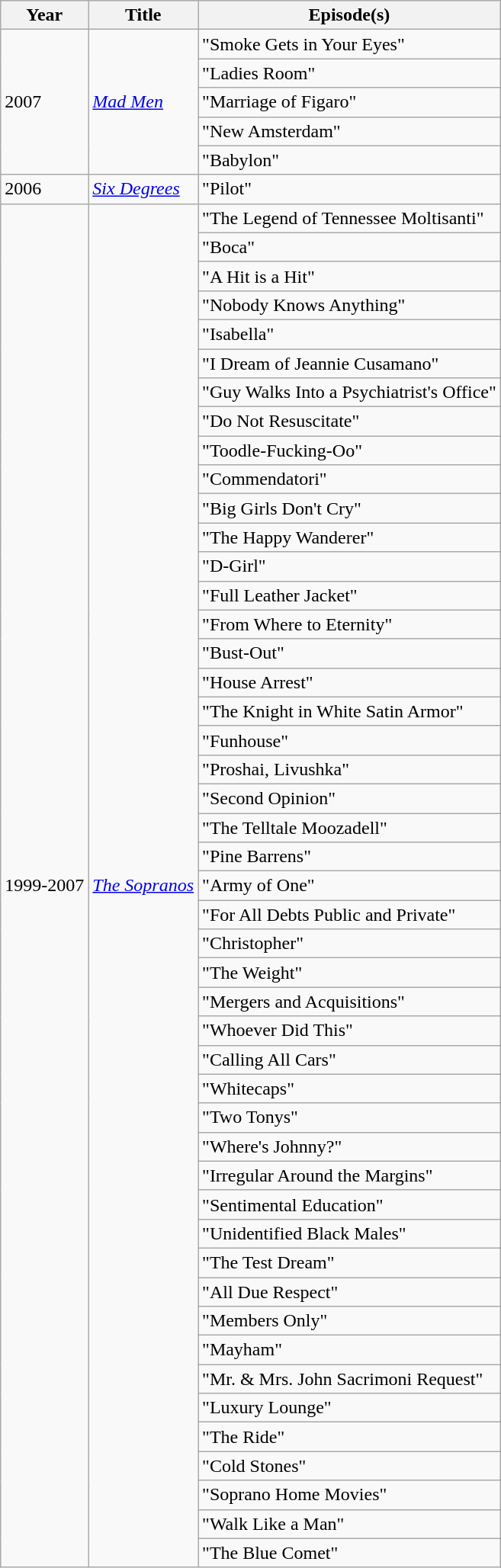<table class="wikitable">
<tr>
<th>Year</th>
<th>Title</th>
<th>Episode(s)</th>
</tr>
<tr>
<td rowspan=5>2007</td>
<td rowspan=5><em><a href='#'>Mad Men</a></em></td>
<td>"Smoke Gets in Your Eyes"</td>
</tr>
<tr>
<td>"Ladies Room"</td>
</tr>
<tr>
<td>"Marriage of Figaro"</td>
</tr>
<tr>
<td>"New Amsterdam"</td>
</tr>
<tr>
<td>"Babylon"</td>
</tr>
<tr>
<td>2006</td>
<td><em><a href='#'>Six Degrees</a></em></td>
<td>"Pilot"</td>
</tr>
<tr>
<td rowspan=47>1999-2007</td>
<td rowspan=47><em><a href='#'>The Sopranos</a></em></td>
<td>"The Legend of Tennessee Moltisanti"</td>
</tr>
<tr>
<td>"Boca"</td>
</tr>
<tr>
<td>"A Hit is a Hit"</td>
</tr>
<tr>
<td>"Nobody Knows Anything"</td>
</tr>
<tr>
<td>"Isabella"</td>
</tr>
<tr>
<td>"I Dream of Jeannie Cusamano"</td>
</tr>
<tr>
<td>"Guy Walks Into a Psychiatrist's Office"</td>
</tr>
<tr>
<td>"Do Not Resuscitate"</td>
</tr>
<tr>
<td>"Toodle-Fucking-Oo"</td>
</tr>
<tr>
<td>"Commendatori"</td>
</tr>
<tr>
<td>"Big Girls Don't Cry"</td>
</tr>
<tr>
<td>"The Happy Wanderer"</td>
</tr>
<tr>
<td>"D-Girl"</td>
</tr>
<tr>
<td>"Full Leather Jacket"</td>
</tr>
<tr>
<td>"From Where to Eternity"</td>
</tr>
<tr>
<td>"Bust-Out"</td>
</tr>
<tr>
<td>"House Arrest"</td>
</tr>
<tr>
<td>"The Knight in White Satin Armor"</td>
</tr>
<tr>
<td>"Funhouse"</td>
</tr>
<tr>
<td>"Proshai, Livushka"</td>
</tr>
<tr>
<td>"Second Opinion"</td>
</tr>
<tr>
<td>"The Telltale Moozadell"</td>
</tr>
<tr>
<td>"Pine Barrens"</td>
</tr>
<tr>
<td>"Army of One"</td>
</tr>
<tr>
<td>"For All Debts Public and Private"</td>
</tr>
<tr>
<td>"Christopher"</td>
</tr>
<tr>
<td>"The Weight"</td>
</tr>
<tr>
<td>"Mergers and Acquisitions"</td>
</tr>
<tr>
<td>"Whoever Did This"</td>
</tr>
<tr>
<td>"Calling All Cars"</td>
</tr>
<tr>
<td>"Whitecaps"</td>
</tr>
<tr>
<td>"Two Tonys"</td>
</tr>
<tr>
<td>"Where's Johnny?"</td>
</tr>
<tr>
<td>"Irregular Around the Margins"</td>
</tr>
<tr>
<td>"Sentimental Education"</td>
</tr>
<tr>
<td>"Unidentified Black Males"</td>
</tr>
<tr>
<td>"The Test Dream"</td>
</tr>
<tr>
<td>"All Due Respect"</td>
</tr>
<tr>
<td>"Members Only"</td>
</tr>
<tr>
<td>"Mayham"</td>
</tr>
<tr>
<td>"Mr. & Mrs. John Sacrimoni Request"</td>
</tr>
<tr>
<td>"Luxury Lounge"</td>
</tr>
<tr>
<td>"The Ride"</td>
</tr>
<tr>
<td>"Cold Stones"</td>
</tr>
<tr>
<td>"Soprano Home Movies"</td>
</tr>
<tr>
<td>"Walk Like a Man"</td>
</tr>
<tr>
<td>"The Blue Comet"</td>
</tr>
</table>
